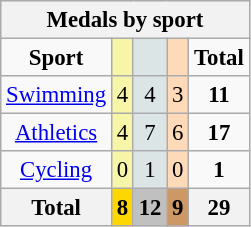<table class=wikitable style="font-size:95%">
<tr style="background:#efefef;">
<th colspan=5>Medals by sport</th>
</tr>
<tr style="text-align:center;">
<td><strong>Sport</strong></td>
<td style="background:#f7f6a8;"></td>
<td style="background:#dce5e5;"></td>
<td style="background:#ffdab9;"></td>
<td><strong>Total</strong></td>
</tr>
<tr style="text-align:center;">
<td><a href='#'>Swimming</a></td>
<td style="background:#F7F6A8;">4</td>
<td style="background:#DCE5E5;">4</td>
<td style="background:#FFDAB9;">3</td>
<td><strong>11</strong></td>
</tr>
<tr style="text-align:center;">
<td><a href='#'>Athletics</a></td>
<td style="background:#F7F6A8;">4</td>
<td style="background:#DCE5E5;">7</td>
<td style="background:#FFDAB9;">6</td>
<td><strong>17</strong></td>
</tr>
<tr style="text-align:center;">
<td><a href='#'>Cycling</a></td>
<td style="background:#F7F6A8;">0</td>
<td style="background:#DCE5E5;">1</td>
<td style="background:#FFDAB9;">0</td>
<td><strong>1</strong></td>
</tr>
<tr style="text-align:center;">
<th>Total</th>
<th style="background:gold;">8</th>
<th style="background:silver;">12</th>
<th style="background:#c96;">9</th>
<th>29</th>
</tr>
</table>
